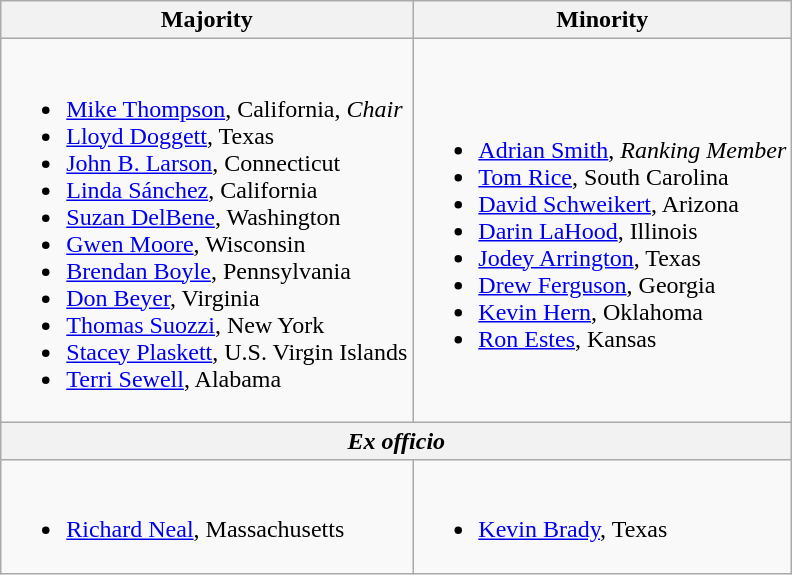<table class=wikitable>
<tr>
<th>Majority</th>
<th>Minority</th>
</tr>
<tr>
<td><br><ul><li><a href='#'>Mike Thompson</a>, California, <em>Chair</em></li><li><a href='#'>Lloyd Doggett</a>, Texas</li><li><a href='#'>John B. Larson</a>, Connecticut</li><li><a href='#'>Linda Sánchez</a>, California</li><li><a href='#'>Suzan DelBene</a>, Washington</li><li><a href='#'>Gwen Moore</a>, Wisconsin</li><li><a href='#'>Brendan Boyle</a>, Pennsylvania</li><li><a href='#'>Don Beyer</a>, Virginia</li><li><a href='#'>Thomas Suozzi</a>, New York</li><li><a href='#'>Stacey Plaskett</a>, U.S. Virgin Islands</li><li><a href='#'>Terri Sewell</a>, Alabama</li></ul></td>
<td><br><ul><li><a href='#'>Adrian Smith</a>, <em>Ranking Member</em></li><li><a href='#'>Tom Rice</a>, South Carolina</li><li><a href='#'>David Schweikert</a>, Arizona</li><li><a href='#'>Darin LaHood</a>, Illinois</li><li><a href='#'>Jodey Arrington</a>, Texas</li><li><a href='#'>Drew Ferguson</a>, Georgia</li><li><a href='#'>Kevin Hern</a>, Oklahoma</li><li><a href='#'>Ron Estes</a>, Kansas</li></ul></td>
</tr>
<tr>
<th colspan=2><em>Ex officio</em></th>
</tr>
<tr>
<td><br><ul><li><a href='#'>Richard Neal</a>, Massachusetts</li></ul></td>
<td><br><ul><li><a href='#'>Kevin Brady</a>, Texas</li></ul></td>
</tr>
</table>
